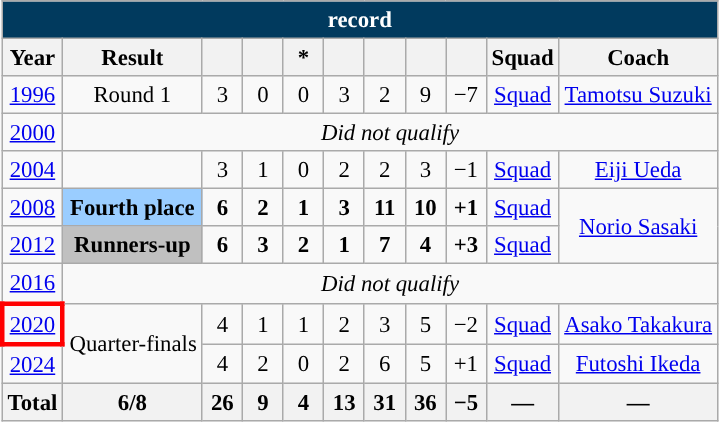<table class="wikitable mw-collapsible" style="text-align: center;font-size:95%;">
<tr>
<th colspan="11" style="background: #013A5E; color: #FFFFFF;"> <a href='#'></a> record</th>
</tr>
<tr>
<th>Year</th>
<th>Result</th>
<th width=20></th>
<th width=20></th>
<th width=20>*</th>
<th width=20></th>
<th width=20></th>
<th width=20></th>
<th width=20></th>
<th>Squad</th>
<th>Coach</th>
</tr>
<tr>
<td> <a href='#'>1996</a></td>
<td>Round 1</td>
<td>3</td>
<td>0</td>
<td>0</td>
<td>3</td>
<td>2</td>
<td>9</td>
<td>−7</td>
<td><a href='#'>Squad</a></td>
<td><a href='#'>Tamotsu Suzuki</a></td>
</tr>
<tr>
<td> <a href='#'>2000</a></td>
<td colspan=10><em>Did not qualify</em></td>
</tr>
<tr>
<td> <a href='#'>2004</a></td>
<td></td>
<td>3</td>
<td>1</td>
<td>0</td>
<td>2</td>
<td>2</td>
<td>3</td>
<td>−1</td>
<td><a href='#'>Squad</a></td>
<td><a href='#'>Eiji Ueda</a></td>
</tr>
<tr>
<td> <a href='#'>2008</a></td>
<td style="background:#9acdff;"><strong>Fourth place</strong></td>
<td><strong>6</strong></td>
<td><strong>2</strong></td>
<td><strong>1</strong></td>
<td><strong>3</strong></td>
<td><strong>11</strong></td>
<td><strong>10</strong></td>
<td><strong>+1</strong></td>
<td><a href='#'>Squad</a></td>
<td rowspan="2"><a href='#'>Norio Sasaki</a></td>
</tr>
<tr>
<td> <a href='#'>2012</a></td>
<td style="background:silver;"><strong>Runners-up</strong></td>
<td><strong>6</strong></td>
<td><strong>3</strong></td>
<td><strong>2</strong></td>
<td><strong>1</strong></td>
<td><strong>7</strong></td>
<td><strong>4</strong></td>
<td><strong>+3</strong></td>
<td><a href='#'>Squad</a></td>
</tr>
<tr>
<td> <a href='#'>2016</a></td>
<td colspan=10><em>Did not qualify</em></td>
</tr>
<tr>
<td style="border: 3px solid red"> <a href='#'>2020</a></td>
<td rowspan=2>Quarter-finals</td>
<td>4</td>
<td>1</td>
<td>1</td>
<td>2</td>
<td>3</td>
<td>5</td>
<td>−2</td>
<td><a href='#'>Squad</a></td>
<td><a href='#'>Asako Takakura</a></td>
</tr>
<tr>
<td> <a href='#'>2024</a></td>
<td>4</td>
<td>2</td>
<td>0</td>
<td>2</td>
<td>6</td>
<td>5</td>
<td>+1</td>
<td><a href='#'>Squad</a></td>
<td><a href='#'>Futoshi Ikeda</a></td>
</tr>
<tr>
<th>Total</th>
<th>6/8</th>
<th>26</th>
<th>9</th>
<th>4</th>
<th>13</th>
<th>31</th>
<th>36</th>
<th>−5</th>
<th>—</th>
<th>—</th>
</tr>
</table>
